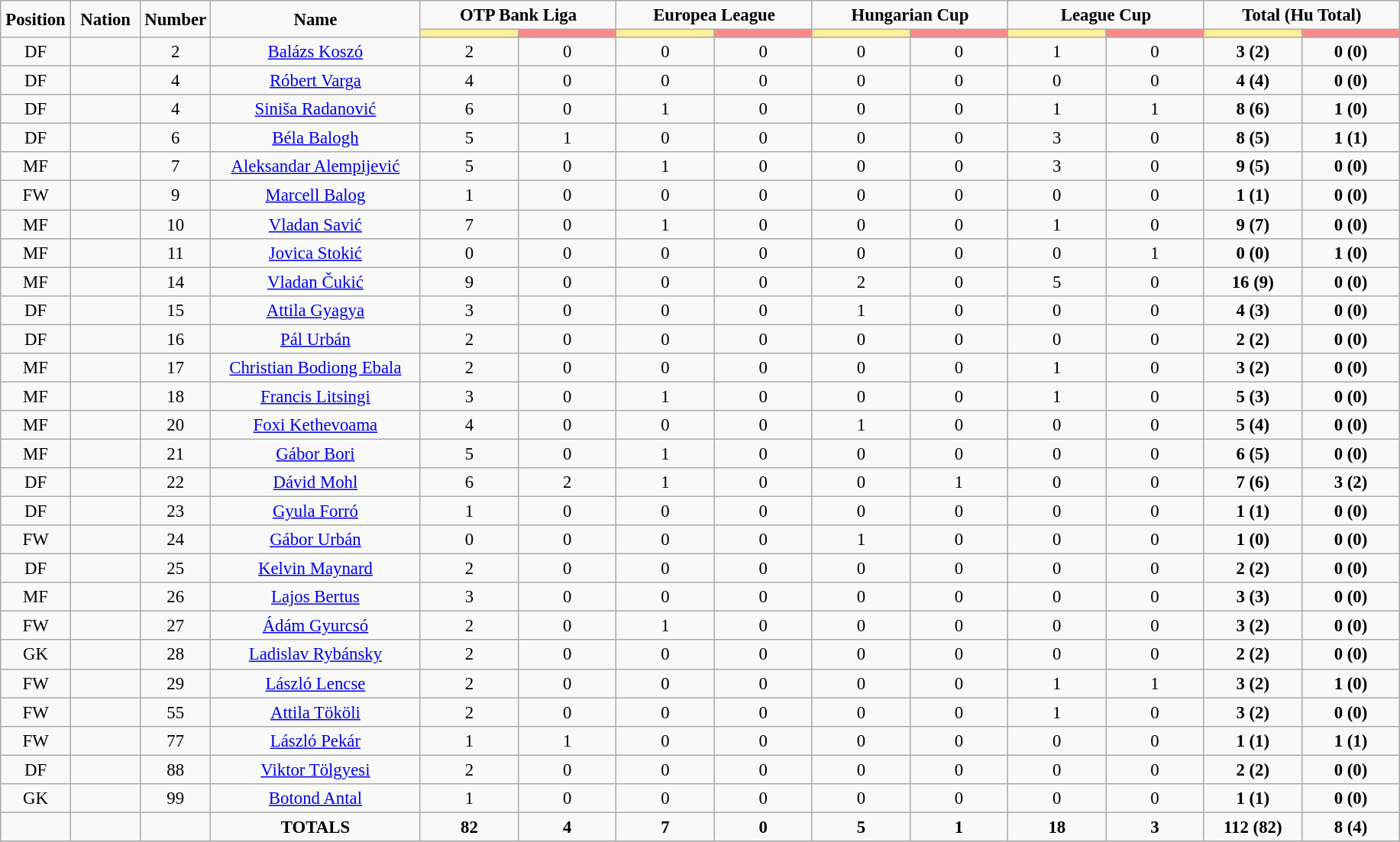<table class="wikitable" style="font-size: 95%; text-align: center;">
<tr>
<td rowspan="2" width="5%" align="center"><strong>Position</strong></td>
<td rowspan="2" width="5%" align="center"><strong>Nation</strong></td>
<td rowspan="2" width="5%" align="center"><strong>Number</strong></td>
<td rowspan="2" width="15%" align="center"><strong>Name</strong></td>
<td colspan="2" align="center"><strong>OTP Bank Liga</strong></td>
<td colspan="2" align="center"><strong>Europea League</strong></td>
<td colspan="2" align="center"><strong>Hungarian Cup</strong></td>
<td colspan="2" align="center"><strong>League Cup</strong></td>
<td colspan="2" align="center"><strong>Total (Hu Total)</strong></td>
</tr>
<tr>
<th width=60 style="background: #FFEE99"></th>
<th width=60 style="background: #FF8888"></th>
<th width=60 style="background: #FFEE99"></th>
<th width=60 style="background: #FF8888"></th>
<th width=60 style="background: #FFEE99"></th>
<th width=60 style="background: #FF8888"></th>
<th width=60 style="background: #FFEE99"></th>
<th width=60 style="background: #FF8888"></th>
<th width=60 style="background: #FFEE99"></th>
<th width=60 style="background: #FF8888"></th>
</tr>
<tr>
<td>DF</td>
<td></td>
<td>2</td>
<td><a href='#'>Balázs Koszó</a></td>
<td>2</td>
<td>0</td>
<td>0</td>
<td>0</td>
<td>0</td>
<td>0</td>
<td>1</td>
<td>0</td>
<td><strong>3 (2)</strong></td>
<td><strong>0 (0)</strong></td>
</tr>
<tr>
<td>DF</td>
<td></td>
<td>4</td>
<td><a href='#'>Róbert Varga</a></td>
<td>4</td>
<td>0</td>
<td>0</td>
<td>0</td>
<td>0</td>
<td>0</td>
<td>0</td>
<td>0</td>
<td><strong>4 (4)</strong></td>
<td><strong>0 (0)</strong></td>
</tr>
<tr>
<td>DF</td>
<td></td>
<td>4</td>
<td><a href='#'>Siniša Radanović</a></td>
<td>6</td>
<td>0</td>
<td>1</td>
<td>0</td>
<td>0</td>
<td>0</td>
<td>1</td>
<td>1</td>
<td><strong>8 (6)</strong></td>
<td><strong>1 (0)</strong></td>
</tr>
<tr>
<td>DF</td>
<td></td>
<td>6</td>
<td><a href='#'>Béla Balogh</a></td>
<td>5</td>
<td>1</td>
<td>0</td>
<td>0</td>
<td>0</td>
<td>0</td>
<td>3</td>
<td>0</td>
<td><strong>8 (5)</strong></td>
<td><strong>1 (1)</strong></td>
</tr>
<tr>
<td>MF</td>
<td></td>
<td>7</td>
<td><a href='#'>Aleksandar Alempijević</a></td>
<td>5</td>
<td>0</td>
<td>1</td>
<td>0</td>
<td>0</td>
<td>0</td>
<td>3</td>
<td>0</td>
<td><strong>9 (5)</strong></td>
<td><strong>0 (0)</strong></td>
</tr>
<tr>
<td>FW</td>
<td></td>
<td>9</td>
<td><a href='#'>Marcell Balog</a></td>
<td>1</td>
<td>0</td>
<td>0</td>
<td>0</td>
<td>0</td>
<td>0</td>
<td>0</td>
<td>0</td>
<td><strong>1 (1)</strong></td>
<td><strong>0 (0)</strong></td>
</tr>
<tr>
<td>MF</td>
<td></td>
<td>10</td>
<td><a href='#'>Vladan Savić</a></td>
<td>7</td>
<td>0</td>
<td>1</td>
<td>0</td>
<td>0</td>
<td>0</td>
<td>1</td>
<td>0</td>
<td><strong>9 (7)</strong></td>
<td><strong>0 (0)</strong></td>
</tr>
<tr>
<td>MF</td>
<td></td>
<td>11</td>
<td><a href='#'>Jovica Stokić</a></td>
<td>0</td>
<td>0</td>
<td>0</td>
<td>0</td>
<td>0</td>
<td>0</td>
<td>0</td>
<td>1</td>
<td><strong>0 (0)</strong></td>
<td><strong>1 (0)</strong></td>
</tr>
<tr>
<td>MF</td>
<td></td>
<td>14</td>
<td><a href='#'>Vladan Čukić</a></td>
<td>9</td>
<td>0</td>
<td>0</td>
<td>0</td>
<td>2</td>
<td>0</td>
<td>5</td>
<td>0</td>
<td><strong>16 (9)</strong></td>
<td><strong>0 (0)</strong></td>
</tr>
<tr>
<td>DF</td>
<td></td>
<td>15</td>
<td><a href='#'>Attila Gyagya</a></td>
<td>3</td>
<td>0</td>
<td>0</td>
<td>0</td>
<td>1</td>
<td>0</td>
<td>0</td>
<td>0</td>
<td><strong>4 (3)</strong></td>
<td><strong>0 (0)</strong></td>
</tr>
<tr>
<td>DF</td>
<td></td>
<td>16</td>
<td><a href='#'>Pál Urbán</a></td>
<td>2</td>
<td>0</td>
<td>0</td>
<td>0</td>
<td>0</td>
<td>0</td>
<td>0</td>
<td>0</td>
<td><strong>2 (2)</strong></td>
<td><strong>0 (0)</strong></td>
</tr>
<tr>
<td>MF</td>
<td></td>
<td>17</td>
<td><a href='#'>Christian Bodiong Ebala</a></td>
<td>2</td>
<td>0</td>
<td>0</td>
<td>0</td>
<td>0</td>
<td>0</td>
<td>1</td>
<td>0</td>
<td><strong>3 (2)</strong></td>
<td><strong>0 (0)</strong></td>
</tr>
<tr>
<td>MF</td>
<td></td>
<td>18</td>
<td><a href='#'>Francis Litsingi</a></td>
<td>3</td>
<td>0</td>
<td>1</td>
<td>0</td>
<td>0</td>
<td>0</td>
<td>1</td>
<td>0</td>
<td><strong>5 (3)</strong></td>
<td><strong>0 (0)</strong></td>
</tr>
<tr>
<td>MF</td>
<td></td>
<td>20</td>
<td><a href='#'>Foxi Kethevoama</a></td>
<td>4</td>
<td>0</td>
<td>0</td>
<td>0</td>
<td>1</td>
<td>0</td>
<td>0</td>
<td>0</td>
<td><strong>5 (4)</strong></td>
<td><strong>0 (0)</strong></td>
</tr>
<tr>
<td>MF</td>
<td></td>
<td>21</td>
<td><a href='#'>Gábor Bori</a></td>
<td>5</td>
<td>0</td>
<td>1</td>
<td>0</td>
<td>0</td>
<td>0</td>
<td>0</td>
<td>0</td>
<td><strong>6 (5)</strong></td>
<td><strong>0 (0)</strong></td>
</tr>
<tr>
<td>DF</td>
<td></td>
<td>22</td>
<td><a href='#'>Dávid Mohl</a></td>
<td>6</td>
<td>2</td>
<td>1</td>
<td>0</td>
<td>0</td>
<td>1</td>
<td>0</td>
<td>0</td>
<td><strong>7 (6)</strong></td>
<td><strong>3 (2)</strong></td>
</tr>
<tr>
<td>DF</td>
<td></td>
<td>23</td>
<td><a href='#'>Gyula Forró</a></td>
<td>1</td>
<td>0</td>
<td>0</td>
<td>0</td>
<td>0</td>
<td>0</td>
<td>0</td>
<td>0</td>
<td><strong>1 (1)</strong></td>
<td><strong>0 (0)</strong></td>
</tr>
<tr>
<td>FW</td>
<td></td>
<td>24</td>
<td><a href='#'>Gábor Urbán</a></td>
<td>0</td>
<td>0</td>
<td>0</td>
<td>0</td>
<td>1</td>
<td>0</td>
<td>0</td>
<td>0</td>
<td><strong>1 (0)</strong></td>
<td><strong>0 (0)</strong></td>
</tr>
<tr>
<td>DF</td>
<td></td>
<td>25</td>
<td><a href='#'>Kelvin Maynard</a></td>
<td>2</td>
<td>0</td>
<td>0</td>
<td>0</td>
<td>0</td>
<td>0</td>
<td>0</td>
<td>0</td>
<td><strong>2 (2)</strong></td>
<td><strong>0 (0)</strong></td>
</tr>
<tr>
<td>MF</td>
<td></td>
<td>26</td>
<td><a href='#'>Lajos Bertus</a></td>
<td>3</td>
<td>0</td>
<td>0</td>
<td>0</td>
<td>0</td>
<td>0</td>
<td>0</td>
<td>0</td>
<td><strong>3 (3)</strong></td>
<td><strong>0 (0)</strong></td>
</tr>
<tr>
<td>FW</td>
<td></td>
<td>27</td>
<td><a href='#'>Ádám Gyurcsó</a></td>
<td>2</td>
<td>0</td>
<td>1</td>
<td>0</td>
<td>0</td>
<td>0</td>
<td>0</td>
<td>0</td>
<td><strong>3 (2)</strong></td>
<td><strong>0 (0)</strong></td>
</tr>
<tr>
<td>GK</td>
<td></td>
<td>28</td>
<td><a href='#'>Ladislav Rybánsky</a></td>
<td>2</td>
<td>0</td>
<td>0</td>
<td>0</td>
<td>0</td>
<td>0</td>
<td>0</td>
<td>0</td>
<td><strong>2 (2)</strong></td>
<td><strong>0 (0)</strong></td>
</tr>
<tr>
<td>FW</td>
<td></td>
<td>29</td>
<td><a href='#'>László Lencse</a></td>
<td>2</td>
<td>0</td>
<td>0</td>
<td>0</td>
<td>0</td>
<td>0</td>
<td>1</td>
<td>1</td>
<td><strong>3 (2)</strong></td>
<td><strong>1 (0)</strong></td>
</tr>
<tr>
<td>FW</td>
<td></td>
<td>55</td>
<td><a href='#'>Attila Tököli</a></td>
<td>2</td>
<td>0</td>
<td>0</td>
<td>0</td>
<td>0</td>
<td>0</td>
<td>1</td>
<td>0</td>
<td><strong>3 (2)</strong></td>
<td><strong>0 (0)</strong></td>
</tr>
<tr>
<td>FW</td>
<td></td>
<td>77</td>
<td><a href='#'>László Pekár</a></td>
<td>1</td>
<td>1</td>
<td>0</td>
<td>0</td>
<td>0</td>
<td>0</td>
<td>0</td>
<td>0</td>
<td><strong>1 (1)</strong></td>
<td><strong>1 (1)</strong></td>
</tr>
<tr>
<td>DF</td>
<td></td>
<td>88</td>
<td><a href='#'>Viktor Tölgyesi</a></td>
<td>2</td>
<td>0</td>
<td>0</td>
<td>0</td>
<td>0</td>
<td>0</td>
<td>0</td>
<td>0</td>
<td><strong>2 (2)</strong></td>
<td><strong>0 (0)</strong></td>
</tr>
<tr>
<td>GK</td>
<td></td>
<td>99</td>
<td><a href='#'>Botond Antal</a></td>
<td>1</td>
<td>0</td>
<td>0</td>
<td>0</td>
<td>0</td>
<td>0</td>
<td>0</td>
<td>0</td>
<td><strong>1 (1)</strong></td>
<td><strong>0 (0)</strong></td>
</tr>
<tr>
<td></td>
<td></td>
<td></td>
<td><strong>TOTALS</strong></td>
<td><strong>82</strong></td>
<td><strong>4</strong></td>
<td><strong>7</strong></td>
<td><strong>0</strong></td>
<td><strong>5</strong></td>
<td><strong>1</strong></td>
<td><strong>18</strong></td>
<td><strong>3</strong></td>
<td><strong>112 (82)</strong></td>
<td><strong>8 (4)</strong></td>
</tr>
<tr>
</tr>
</table>
